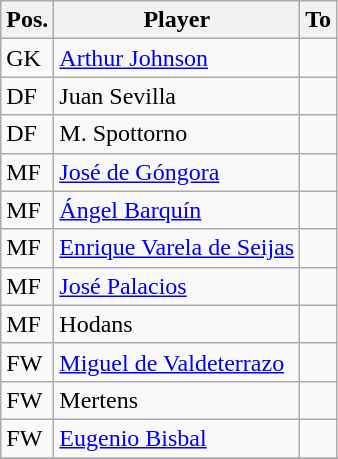<table class="wikitable">
<tr>
<th>Pos.</th>
<th>Player</th>
<th>To</th>
</tr>
<tr>
<td>GK</td>
<td> <a href='#'>Arthur Johnson</a></td>
</tr>
<tr>
<td>DF</td>
<td> Juan Sevilla</td>
<td></td>
</tr>
<tr>
<td>DF</td>
<td> M. Spottorno</td>
<td></td>
</tr>
<tr>
<td>MF</td>
<td> <a href='#'>José de Góngora</a></td>
<td></td>
</tr>
<tr>
<td>MF</td>
<td> <a href='#'>Ángel Barquín</a></td>
<td></td>
</tr>
<tr>
<td>MF</td>
<td> <a href='#'>Enrique Varela de Seijas</a></td>
<td></td>
</tr>
<tr>
<td>MF</td>
<td> <a href='#'>José Palacios</a></td>
<td></td>
</tr>
<tr>
<td>MF</td>
<td>Hodans</td>
<td></td>
</tr>
<tr>
<td>FW</td>
<td> <a href='#'>Miguel de Valdeterrazo</a></td>
<td></td>
</tr>
<tr>
<td>FW</td>
<td>Mertens</td>
<td></td>
</tr>
<tr>
<td>FW</td>
<td> <a href='#'>Eugenio Bisbal</a></td>
<td></td>
</tr>
<tr>
</tr>
</table>
